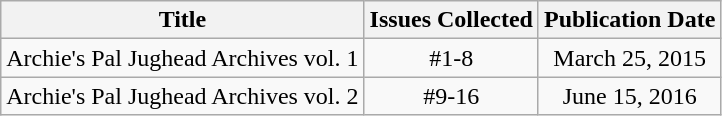<table class="wikitable">
<tr ">
<th>Title</th>
<th>Issues Collected</th>
<th>Publication Date</th>
</tr>
<tr>
<td>Archie's Pal Jughead Archives vol. 1</td>
<td align="center">#1-8</td>
<td align="center">March 25, 2015</td>
</tr>
<tr>
<td>Archie's Pal Jughead Archives vol. 2</td>
<td align="center">#9-16</td>
<td align="center">June 15, 2016</td>
</tr>
</table>
